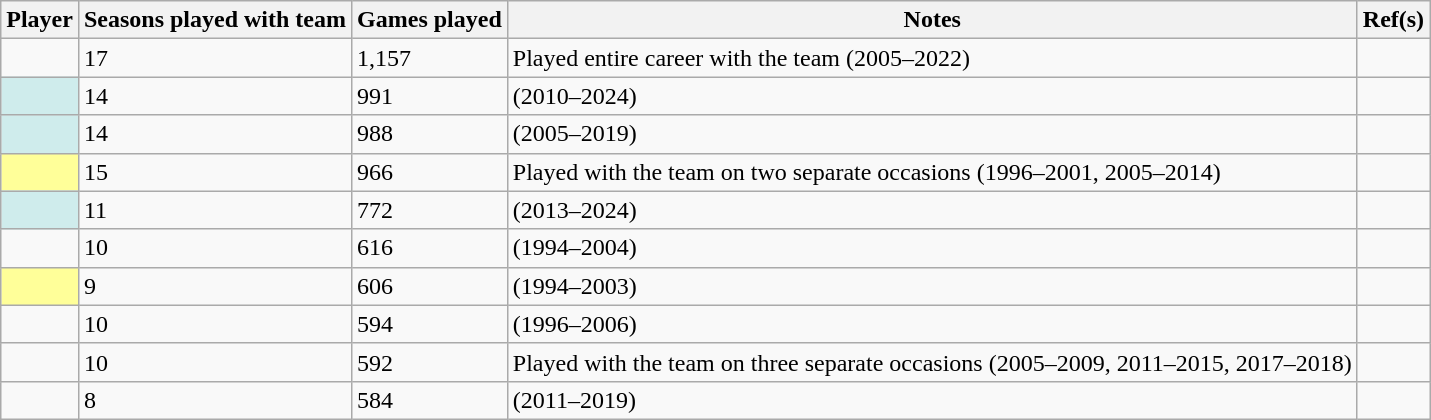<table class="wikitable sortable plainrowheaders">
<tr>
<th scope="col">Player</th>
<th scope="col">Seasons played with team</th>
<th scope="col">Games played</th>
<th scope="col">Notes</th>
<th scope="col" class="unsortable">Ref(s)</th>
</tr>
<tr>
<td></td>
<td>17</td>
<td>1,157</td>
<td>Played entire career with the team (2005–2022)</td>
<td></td>
</tr>
<tr>
<td style="background:#CFECEC"></td>
<td>14</td>
<td>991</td>
<td>(2010–2024)</td>
<td></td>
</tr>
<tr>
<td style="background:#CFECEC"></td>
<td>14</td>
<td>988</td>
<td>(2005–2019)</td>
<td></td>
</tr>
<tr>
<td style="background:#FFFF99"></td>
<td>15</td>
<td>966</td>
<td>Played with the team on two separate occasions (1996–2001, 2005–2014)</td>
<td></td>
</tr>
<tr>
<td style="background:#CFECEC"></td>
<td>11</td>
<td>772</td>
<td>(2013–2024)</td>
<td></td>
</tr>
<tr>
<td></td>
<td>10</td>
<td>616</td>
<td>(1994–2004)</td>
<td></td>
</tr>
<tr>
<td style="background:#FFFF99"></td>
<td>9</td>
<td>606</td>
<td>(1994–2003)</td>
<td></td>
</tr>
<tr>
<td></td>
<td>10</td>
<td>594</td>
<td>(1996–2006)</td>
<td></td>
</tr>
<tr>
<td></td>
<td>10</td>
<td>592</td>
<td>Played with the team on three separate occasions (2005–2009, 2011–2015, 2017–2018)</td>
<td></td>
</tr>
<tr>
<td></td>
<td>8</td>
<td>584</td>
<td>(2011–2019)</td>
<td></td>
</tr>
</table>
